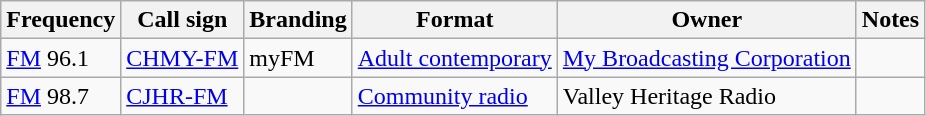<table class="wikitable sortable">
<tr>
<th>Frequency</th>
<th>Call sign</th>
<th>Branding</th>
<th>Format</th>
<th>Owner</th>
<th>Notes</th>
</tr>
<tr>
<td><a href='#'>FM</a> 96.1</td>
<td><a href='#'>CHMY-FM</a></td>
<td>myFM</td>
<td><a href='#'>Adult contemporary</a></td>
<td><a href='#'>My Broadcasting Corporation</a></td>
<td></td>
</tr>
<tr>
<td><a href='#'>FM</a> 98.7</td>
<td><a href='#'>CJHR-FM</a></td>
<td></td>
<td><a href='#'>Community radio</a></td>
<td>Valley Heritage Radio</td>
<td></td>
</tr>
</table>
